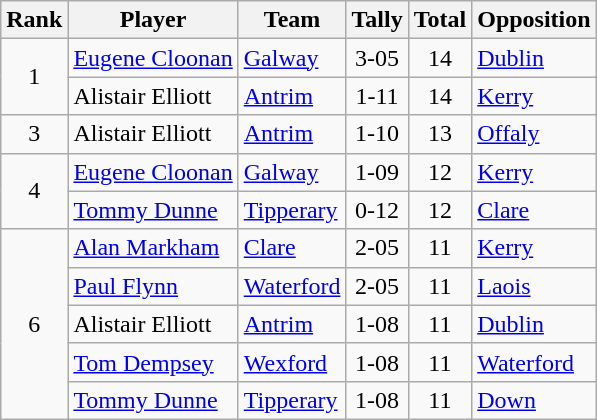<table class="wikitable">
<tr>
<th>Rank</th>
<th>Player</th>
<th>Team</th>
<th>Tally</th>
<th>Total</th>
<th>Opposition</th>
</tr>
<tr>
<td rowspan=2 align=center>1</td>
<td><a href='#'>Eugene Cloonan</a></td>
<td><a href='#'>Galway</a></td>
<td align=center>3-05</td>
<td align=center>14</td>
<td><a href='#'>Dublin</a></td>
</tr>
<tr>
<td>Alistair Elliott</td>
<td><a href='#'>Antrim</a></td>
<td align=center>1-11</td>
<td align=center>14</td>
<td><a href='#'>Kerry</a></td>
</tr>
<tr>
<td rowspan=1 align=center>3</td>
<td>Alistair Elliott</td>
<td><a href='#'>Antrim</a></td>
<td align=center>1-10</td>
<td align=center>13</td>
<td><a href='#'>Offaly</a></td>
</tr>
<tr>
<td rowspan=2 align=center>4</td>
<td><a href='#'>Eugene Cloonan</a></td>
<td><a href='#'>Galway</a></td>
<td align=center>1-09</td>
<td align=center>12</td>
<td><a href='#'>Kerry</a></td>
</tr>
<tr>
<td><a href='#'>Tommy Dunne</a></td>
<td><a href='#'>Tipperary</a></td>
<td align=center>0-12</td>
<td align=center>12</td>
<td><a href='#'>Clare</a></td>
</tr>
<tr>
<td rowspan=5 align=center>6</td>
<td><a href='#'>Alan Markham</a></td>
<td><a href='#'>Clare</a></td>
<td align=center>2-05</td>
<td align=center>11</td>
<td><a href='#'>Kerry</a></td>
</tr>
<tr>
<td><a href='#'>Paul Flynn</a></td>
<td><a href='#'>Waterford</a></td>
<td align=center>2-05</td>
<td align=center>11</td>
<td><a href='#'>Laois</a></td>
</tr>
<tr>
<td>Alistair Elliott</td>
<td><a href='#'>Antrim</a></td>
<td align=center>1-08</td>
<td align=center>11</td>
<td><a href='#'>Dublin</a></td>
</tr>
<tr>
<td><a href='#'>Tom Dempsey</a></td>
<td><a href='#'>Wexford</a></td>
<td align=center>1-08</td>
<td align=center>11</td>
<td><a href='#'>Waterford</a></td>
</tr>
<tr>
<td><a href='#'>Tommy Dunne</a></td>
<td><a href='#'>Tipperary</a></td>
<td align=center>1-08</td>
<td align=center>11</td>
<td><a href='#'>Down</a></td>
</tr>
</table>
